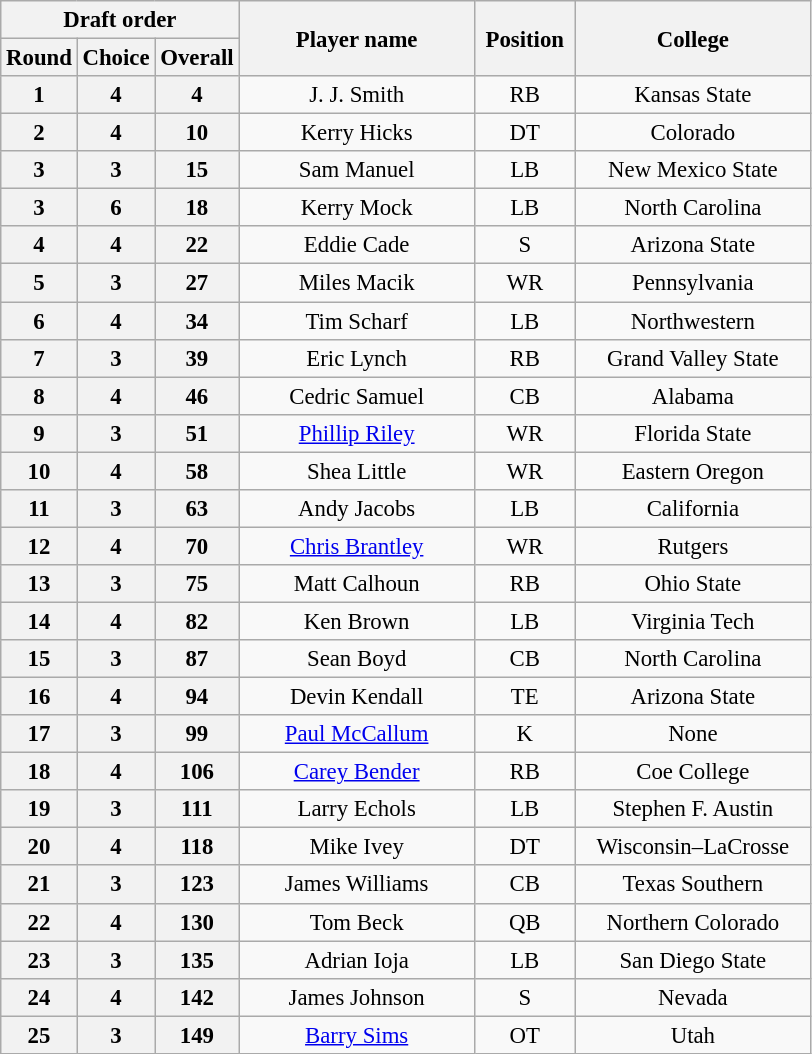<table class="wikitable" style="font-size:95%; text-align:center">
<tr>
<th width="150" colspan="3">Draft order</th>
<th width="150" rowspan="2">Player name</th>
<th width="60" rowspan="2">Position</th>
<th width="150" rowspan="2">College</th>
</tr>
<tr>
<th>Round</th>
<th>Choice</th>
<th>Overall</th>
</tr>
<tr>
<th>1</th>
<th>4</th>
<th>4</th>
<td>J. J. Smith</td>
<td>RB</td>
<td>Kansas State</td>
</tr>
<tr>
<th>2</th>
<th>4</th>
<th>10</th>
<td>Kerry Hicks</td>
<td>DT</td>
<td>Colorado</td>
</tr>
<tr>
<th>3</th>
<th>3</th>
<th>15</th>
<td>Sam Manuel</td>
<td>LB</td>
<td>New Mexico State</td>
</tr>
<tr>
<th>3</th>
<th>6</th>
<th>18</th>
<td>Kerry Mock</td>
<td>LB</td>
<td>North Carolina</td>
</tr>
<tr>
<th>4</th>
<th>4</th>
<th>22</th>
<td>Eddie Cade</td>
<td>S</td>
<td>Arizona State</td>
</tr>
<tr>
<th>5</th>
<th>3</th>
<th>27</th>
<td>Miles Macik</td>
<td>WR</td>
<td>Pennsylvania</td>
</tr>
<tr>
<th>6</th>
<th>4</th>
<th>34</th>
<td>Tim Scharf</td>
<td>LB</td>
<td>Northwestern</td>
</tr>
<tr>
<th>7</th>
<th>3</th>
<th>39</th>
<td>Eric Lynch</td>
<td>RB</td>
<td>Grand Valley State</td>
</tr>
<tr>
<th>8</th>
<th>4</th>
<th>46</th>
<td>Cedric Samuel</td>
<td>CB</td>
<td>Alabama</td>
</tr>
<tr>
<th>9</th>
<th>3</th>
<th>51</th>
<td><a href='#'>Phillip Riley</a></td>
<td>WR</td>
<td>Florida State</td>
</tr>
<tr>
<th>10</th>
<th>4</th>
<th>58</th>
<td>Shea Little</td>
<td>WR</td>
<td>Eastern Oregon</td>
</tr>
<tr>
<th>11</th>
<th>3</th>
<th>63</th>
<td>Andy Jacobs</td>
<td>LB</td>
<td>California</td>
</tr>
<tr>
<th>12</th>
<th>4</th>
<th>70</th>
<td><a href='#'>Chris Brantley</a></td>
<td>WR</td>
<td>Rutgers</td>
</tr>
<tr>
<th>13</th>
<th>3</th>
<th>75</th>
<td>Matt Calhoun</td>
<td>RB</td>
<td>Ohio State</td>
</tr>
<tr>
<th>14</th>
<th>4</th>
<th>82</th>
<td>Ken Brown</td>
<td>LB</td>
<td>Virginia Tech</td>
</tr>
<tr>
<th>15</th>
<th>3</th>
<th>87</th>
<td>Sean Boyd</td>
<td>CB</td>
<td>North Carolina</td>
</tr>
<tr>
<th>16</th>
<th>4</th>
<th>94</th>
<td>Devin Kendall</td>
<td>TE</td>
<td>Arizona State</td>
</tr>
<tr>
<th>17</th>
<th>3</th>
<th>99</th>
<td><a href='#'>Paul McCallum</a></td>
<td>K</td>
<td>None</td>
</tr>
<tr>
<th>18</th>
<th>4</th>
<th>106</th>
<td><a href='#'>Carey Bender</a></td>
<td>RB</td>
<td>Coe College</td>
</tr>
<tr>
<th>19</th>
<th>3</th>
<th>111</th>
<td>Larry Echols</td>
<td>LB</td>
<td>Stephen F. Austin</td>
</tr>
<tr>
<th>20</th>
<th>4</th>
<th>118</th>
<td>Mike Ivey</td>
<td>DT</td>
<td>Wisconsin–LaCrosse</td>
</tr>
<tr>
<th>21</th>
<th>3</th>
<th>123</th>
<td>James Williams</td>
<td>CB</td>
<td>Texas Southern</td>
</tr>
<tr>
<th>22</th>
<th>4</th>
<th>130</th>
<td>Tom Beck</td>
<td>QB</td>
<td>Northern Colorado</td>
</tr>
<tr>
<th>23</th>
<th>3</th>
<th>135</th>
<td>Adrian Ioja</td>
<td>LB</td>
<td>San Diego State</td>
</tr>
<tr>
<th>24</th>
<th>4</th>
<th>142</th>
<td>James Johnson</td>
<td>S</td>
<td>Nevada</td>
</tr>
<tr>
<th>25</th>
<th>3</th>
<th>149</th>
<td><a href='#'>Barry Sims</a></td>
<td>OT</td>
<td>Utah</td>
</tr>
</table>
